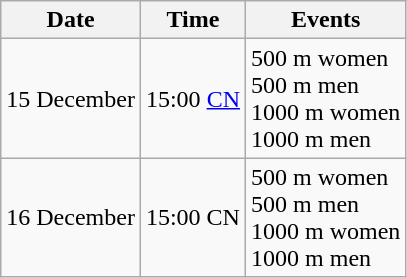<table class="wikitable" border="1">
<tr>
<th>Date</th>
<th>Time</th>
<th>Events</th>
</tr>
<tr>
<td>15 December</td>
<td>15:00 <a href='#'>CN</a></td>
<td>500 m women<br>500 m men<br>1000 m women<br>1000 m men</td>
</tr>
<tr>
<td>16 December</td>
<td>15:00 CN</td>
<td>500 m women<br>500 m men<br>1000 m women<br>1000 m men</td>
</tr>
</table>
